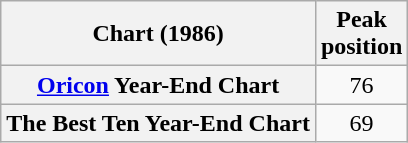<table class="wikitable plainrowheaders" style="text-align:center;">
<tr>
<th>Chart (1986)</th>
<th>Peak<br>position</th>
</tr>
<tr>
<th scope="row"><a href='#'>Oricon</a> Year-End Chart</th>
<td>76</td>
</tr>
<tr>
<th scope="row">The Best Ten Year-End Chart</th>
<td>69</td>
</tr>
</table>
